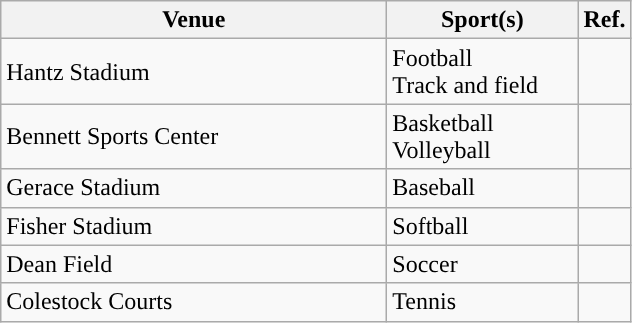<table class="wikitable"; style= "text-align: ">
<tr>
<th width=250px>Venue</th>
<th width=120px>Sport(s)</th>
<th width=px>Ref.</th>
</tr>
<tr>
<td>Hantz Stadium</td>
<td>Football<br> Track and field</td>
<td></td>
</tr>
<tr>
<td>Bennett Sports Center</td>
<td>Basketball <br> Volleyball</td>
<td></td>
</tr>
<tr>
<td>Gerace Stadium</td>
<td>Baseball</td>
<td></td>
</tr>
<tr>
<td>Fisher Stadium</td>
<td>Softball</td>
<td></td>
</tr>
<tr>
<td>Dean Field</td>
<td>Soccer</td>
<td></td>
</tr>
<tr>
<td>Colestock Courts</td>
<td>Tennis</td>
<td></td>
</tr>
</table>
